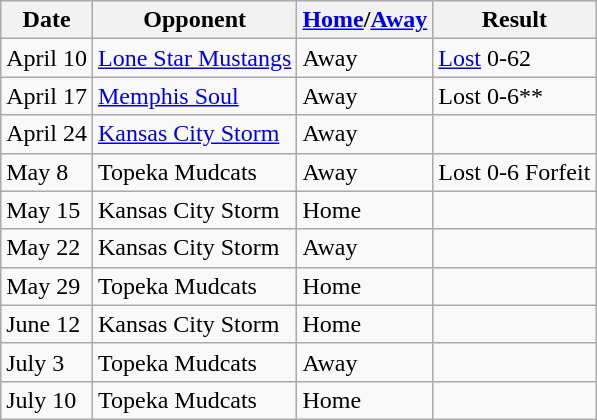<table class="wikitable">
<tr>
<th>Date</th>
<th>Opponent</th>
<th><a href='#'>Home</a>/<a href='#'>Away</a></th>
<th>Result</th>
</tr>
<tr>
<td>April 10</td>
<td><a href='#'>Lone Star Mustangs</a></td>
<td>Away</td>
<td><a href='#'>Lost</a> 0-62</td>
</tr>
<tr>
<td>April 17</td>
<td><a href='#'>Memphis Soul</a></td>
<td>Away</td>
<td>Lost 0-6**</td>
</tr>
<tr>
<td>April 24</td>
<td><a href='#'>Kansas City Storm</a></td>
<td>Away</td>
<td></td>
</tr>
<tr>
<td>May 8</td>
<td>Topeka Mudcats</td>
<td>Away</td>
<td>Lost 0-6 Forfeit</td>
</tr>
<tr>
<td>May 15</td>
<td>Kansas City Storm</td>
<td>Home</td>
<td></td>
</tr>
<tr>
<td>May 22</td>
<td>Kansas City Storm</td>
<td>Away</td>
<td></td>
</tr>
<tr>
<td>May 29</td>
<td>Topeka Mudcats</td>
<td>Home</td>
<td></td>
</tr>
<tr>
<td>June 12</td>
<td>Kansas City Storm</td>
<td>Home</td>
<td></td>
</tr>
<tr>
<td>July 3</td>
<td>Topeka Mudcats</td>
<td>Away</td>
<td></td>
</tr>
<tr>
<td>July 10</td>
<td>Topeka Mudcats</td>
<td>Home</td>
<td></td>
</tr>
</table>
